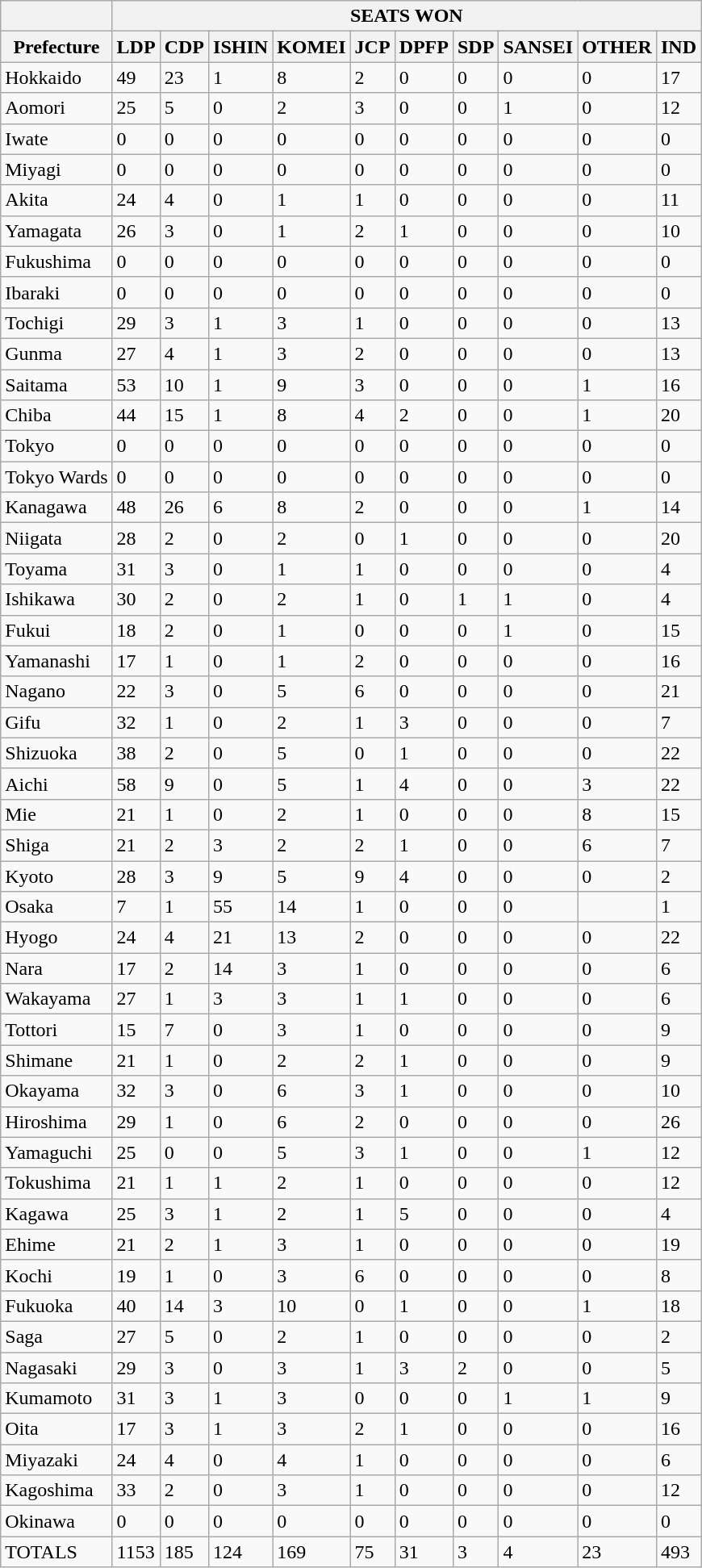<table class="wikitable">
<tr>
<th></th>
<th colspan="10">SEATS WON</th>
</tr>
<tr>
<th>Prefecture</th>
<th>LDP</th>
<th>CDP</th>
<th>ISHIN</th>
<th>KOMEI</th>
<th>JCP</th>
<th>DPFP</th>
<th>SDP</th>
<th>SANSEI</th>
<th>OTHER</th>
<th>IND</th>
</tr>
<tr>
<td>Hokkaido</td>
<td>49</td>
<td>23</td>
<td>1</td>
<td>8</td>
<td>2</td>
<td>0</td>
<td>0</td>
<td>0</td>
<td>0</td>
<td>17</td>
</tr>
<tr>
<td>Aomori</td>
<td>25</td>
<td>5</td>
<td>0</td>
<td>2</td>
<td>3</td>
<td>0</td>
<td>0</td>
<td>1</td>
<td>0</td>
<td>12</td>
</tr>
<tr>
<td>Iwate</td>
<td>0</td>
<td>0</td>
<td>0</td>
<td>0</td>
<td>0</td>
<td>0</td>
<td>0</td>
<td>0</td>
<td>0</td>
<td>0</td>
</tr>
<tr>
<td>Miyagi</td>
<td>0</td>
<td>0</td>
<td>0</td>
<td>0</td>
<td>0</td>
<td>0</td>
<td>0</td>
<td>0</td>
<td>0</td>
<td>0</td>
</tr>
<tr>
<td>Akita</td>
<td>24</td>
<td>4</td>
<td>0</td>
<td>1</td>
<td>1</td>
<td>0</td>
<td>0</td>
<td>0</td>
<td>0</td>
<td>11</td>
</tr>
<tr>
<td>Yamagata</td>
<td>26</td>
<td>3</td>
<td>0</td>
<td>1</td>
<td>2</td>
<td>1</td>
<td>0</td>
<td>0</td>
<td>0</td>
<td>10</td>
</tr>
<tr>
<td>Fukushima</td>
<td>0</td>
<td>0</td>
<td>0</td>
<td>0</td>
<td>0</td>
<td>0</td>
<td>0</td>
<td>0</td>
<td>0</td>
<td>0</td>
</tr>
<tr>
<td>Ibaraki</td>
<td>0</td>
<td>0</td>
<td>0</td>
<td>0</td>
<td>0</td>
<td>0</td>
<td>0</td>
<td>0</td>
<td>0</td>
<td>0</td>
</tr>
<tr>
<td>Tochigi</td>
<td>29</td>
<td>3</td>
<td>1</td>
<td>3</td>
<td>1</td>
<td>0</td>
<td>0</td>
<td>0</td>
<td>0</td>
<td>13</td>
</tr>
<tr>
<td>Gunma</td>
<td>27</td>
<td>4</td>
<td>1</td>
<td>3</td>
<td>2</td>
<td>0</td>
<td>0</td>
<td>0</td>
<td>0</td>
<td>13</td>
</tr>
<tr>
<td>Saitama</td>
<td>53</td>
<td>10</td>
<td>1</td>
<td>9</td>
<td>3</td>
<td>0</td>
<td>0</td>
<td>0</td>
<td>1</td>
<td>16</td>
</tr>
<tr>
<td>Chiba</td>
<td>44</td>
<td>15</td>
<td>1</td>
<td>8</td>
<td>4</td>
<td>2</td>
<td>0</td>
<td>0</td>
<td>1</td>
<td>20</td>
</tr>
<tr>
<td>Tokyo</td>
<td>0</td>
<td>0</td>
<td>0</td>
<td>0</td>
<td>0</td>
<td>0</td>
<td>0</td>
<td>0</td>
<td>0</td>
<td>0</td>
</tr>
<tr>
<td>Tokyo Wards</td>
<td>0</td>
<td>0</td>
<td>0</td>
<td>0</td>
<td>0</td>
<td>0</td>
<td>0</td>
<td>0</td>
<td>0</td>
<td>0</td>
</tr>
<tr>
<td>Kanagawa</td>
<td>48</td>
<td>26</td>
<td>6</td>
<td>8</td>
<td>2</td>
<td>0</td>
<td>0</td>
<td>0</td>
<td>1</td>
<td>14</td>
</tr>
<tr>
<td>Niigata</td>
<td>28</td>
<td>2</td>
<td>0</td>
<td>2</td>
<td>0</td>
<td>1</td>
<td>0</td>
<td>0</td>
<td>0</td>
<td>20</td>
</tr>
<tr>
<td>Toyama</td>
<td>31</td>
<td>3</td>
<td>0</td>
<td>1</td>
<td>1</td>
<td>0</td>
<td>0</td>
<td>0</td>
<td>0</td>
<td>4</td>
</tr>
<tr>
<td>Ishikawa</td>
<td>30</td>
<td>2</td>
<td>0</td>
<td>2</td>
<td>1</td>
<td>0</td>
<td>1</td>
<td>1</td>
<td>0</td>
<td>4</td>
</tr>
<tr>
<td>Fukui</td>
<td>18</td>
<td>2</td>
<td>0</td>
<td>1</td>
<td>0</td>
<td>0</td>
<td>0</td>
<td>1</td>
<td>0</td>
<td>15</td>
</tr>
<tr>
<td>Yamanashi</td>
<td>17</td>
<td>1</td>
<td>0</td>
<td>1</td>
<td>2</td>
<td>0</td>
<td>0</td>
<td>0</td>
<td>0</td>
<td>16</td>
</tr>
<tr>
<td>Nagano</td>
<td>22</td>
<td>3</td>
<td>0</td>
<td>5</td>
<td>6</td>
<td>0</td>
<td>0</td>
<td>0</td>
<td>0</td>
<td>21</td>
</tr>
<tr>
<td>Gifu</td>
<td>32</td>
<td>1</td>
<td>0</td>
<td>2</td>
<td>1</td>
<td>3</td>
<td>0</td>
<td>0</td>
<td>0</td>
<td>7</td>
</tr>
<tr>
<td>Shizuoka</td>
<td>38</td>
<td>2</td>
<td>0</td>
<td>5</td>
<td>0</td>
<td>1</td>
<td>0</td>
<td>0</td>
<td>0</td>
<td>22</td>
</tr>
<tr>
<td>Aichi</td>
<td>58</td>
<td>9</td>
<td>0</td>
<td>5</td>
<td>1</td>
<td>4</td>
<td>0</td>
<td>0</td>
<td>3</td>
<td>22</td>
</tr>
<tr>
<td>Mie</td>
<td>21</td>
<td>1</td>
<td>0</td>
<td>2</td>
<td>1</td>
<td>0</td>
<td>0</td>
<td>0</td>
<td>8</td>
<td>15</td>
</tr>
<tr>
<td>Shiga</td>
<td>21</td>
<td>2</td>
<td>3</td>
<td>2</td>
<td>2</td>
<td>1</td>
<td>0</td>
<td>0</td>
<td>6</td>
<td>7</td>
</tr>
<tr>
<td>Kyoto</td>
<td>28</td>
<td>3</td>
<td>9</td>
<td>5</td>
<td>9</td>
<td>4</td>
<td>0</td>
<td>0</td>
<td>0</td>
<td>2</td>
</tr>
<tr>
<td>Osaka</td>
<td>7</td>
<td>1</td>
<td>55</td>
<td>14</td>
<td>1</td>
<td>0</td>
<td>0</td>
<td>0</td>
<td></td>
<td>1</td>
</tr>
<tr>
<td>Hyogo</td>
<td>24</td>
<td>4</td>
<td>21</td>
<td>13</td>
<td>2</td>
<td>0</td>
<td>0</td>
<td>0</td>
<td>0</td>
<td>22</td>
</tr>
<tr>
<td>Nara</td>
<td>17</td>
<td>2</td>
<td>14</td>
<td>3</td>
<td>1</td>
<td>0</td>
<td>0</td>
<td>0</td>
<td>0</td>
<td>6</td>
</tr>
<tr>
<td>Wakayama</td>
<td>27</td>
<td>1</td>
<td>3</td>
<td>3</td>
<td>1</td>
<td>1</td>
<td>0</td>
<td>0</td>
<td>0</td>
<td>6</td>
</tr>
<tr>
<td>Tottori</td>
<td>15</td>
<td>7</td>
<td>0</td>
<td>3</td>
<td>1</td>
<td>0</td>
<td>0</td>
<td>0</td>
<td>0</td>
<td>9</td>
</tr>
<tr>
<td>Shimane</td>
<td>21</td>
<td>1</td>
<td>0</td>
<td>2</td>
<td>2</td>
<td>1</td>
<td>0</td>
<td>0</td>
<td>0</td>
<td>9</td>
</tr>
<tr>
<td>Okayama</td>
<td>32</td>
<td>3</td>
<td>0</td>
<td>6</td>
<td>3</td>
<td>1</td>
<td>0</td>
<td>0</td>
<td>0</td>
<td>10</td>
</tr>
<tr>
<td>Hiroshima</td>
<td>29</td>
<td>1</td>
<td>0</td>
<td>6</td>
<td>2</td>
<td>0</td>
<td>0</td>
<td>0</td>
<td>0</td>
<td>26</td>
</tr>
<tr>
<td>Yamaguchi</td>
<td>25</td>
<td>0</td>
<td>0</td>
<td>5</td>
<td>3</td>
<td>1</td>
<td>0</td>
<td>0</td>
<td>1</td>
<td>12</td>
</tr>
<tr>
<td>Tokushima</td>
<td>21</td>
<td>1</td>
<td>1</td>
<td>2</td>
<td>1</td>
<td>0</td>
<td>0</td>
<td>0</td>
<td>0</td>
<td>12</td>
</tr>
<tr>
<td>Kagawa</td>
<td>25</td>
<td>3</td>
<td>1</td>
<td>2</td>
<td>1</td>
<td>5</td>
<td>0</td>
<td>0</td>
<td>0</td>
<td>4</td>
</tr>
<tr>
<td>Ehime</td>
<td>21</td>
<td>2</td>
<td>1</td>
<td>3</td>
<td>1</td>
<td>0</td>
<td>0</td>
<td>0</td>
<td>0</td>
<td>19</td>
</tr>
<tr>
<td>Kochi</td>
<td>19</td>
<td>1</td>
<td>0</td>
<td>3</td>
<td>6</td>
<td>0</td>
<td>0</td>
<td>0</td>
<td>0</td>
<td>8</td>
</tr>
<tr>
<td>Fukuoka</td>
<td>40</td>
<td>14</td>
<td>3</td>
<td>10</td>
<td>0</td>
<td>1</td>
<td>0</td>
<td>0</td>
<td>1</td>
<td>18</td>
</tr>
<tr>
<td>Saga</td>
<td>27</td>
<td>5</td>
<td>0</td>
<td>2</td>
<td>1</td>
<td>0</td>
<td>0</td>
<td>0</td>
<td>0</td>
<td>2</td>
</tr>
<tr>
<td>Nagasaki</td>
<td>29</td>
<td>3</td>
<td>0</td>
<td>3</td>
<td>1</td>
<td>3</td>
<td>2</td>
<td>0</td>
<td>0</td>
<td>5</td>
</tr>
<tr>
<td>Kumamoto</td>
<td>31</td>
<td>3</td>
<td>1</td>
<td>3</td>
<td>0</td>
<td>0</td>
<td>0</td>
<td>1</td>
<td>1</td>
<td>9</td>
</tr>
<tr>
<td>Oita</td>
<td>17</td>
<td>3</td>
<td>1</td>
<td>3</td>
<td>2</td>
<td>1</td>
<td>0</td>
<td>0</td>
<td>0</td>
<td>16</td>
</tr>
<tr>
<td>Miyazaki</td>
<td>24</td>
<td>4</td>
<td>0</td>
<td>4</td>
<td>1</td>
<td>0</td>
<td>0</td>
<td>0</td>
<td>0</td>
<td>6</td>
</tr>
<tr>
<td>Kagoshima</td>
<td>33</td>
<td>2</td>
<td>0</td>
<td>3</td>
<td>1</td>
<td>0</td>
<td>0</td>
<td>0</td>
<td>0</td>
<td>12</td>
</tr>
<tr>
<td>Okinawa</td>
<td>0</td>
<td>0</td>
<td>0</td>
<td>0</td>
<td>0</td>
<td>0</td>
<td>0</td>
<td>0</td>
<td>0</td>
<td>0</td>
</tr>
<tr>
<td>TOTALS</td>
<td>1153</td>
<td>185</td>
<td>124</td>
<td>169</td>
<td>75</td>
<td>31</td>
<td>3</td>
<td>4</td>
<td>23</td>
<td>493</td>
</tr>
</table>
